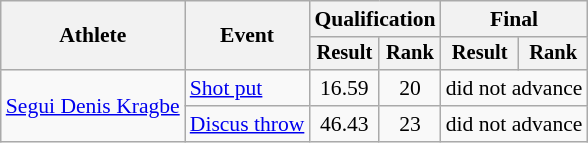<table class=wikitable style="font-size:90%">
<tr>
<th rowspan="2">Athlete</th>
<th rowspan="2">Event</th>
<th colspan="2">Qualification</th>
<th colspan="2">Final</th>
</tr>
<tr style="font-size:95%">
<th>Result</th>
<th>Rank</th>
<th>Result</th>
<th>Rank</th>
</tr>
<tr align=center>
<td align=left rowspan=2><a href='#'>Segui Denis Kragbe</a></td>
<td align=left><a href='#'>Shot put</a></td>
<td>16.59</td>
<td>20</td>
<td colspan=2>did not advance</td>
</tr>
<tr align=center>
<td align=left><a href='#'>Discus throw</a></td>
<td>46.43</td>
<td>23</td>
<td colspan=2>did not advance</td>
</tr>
</table>
